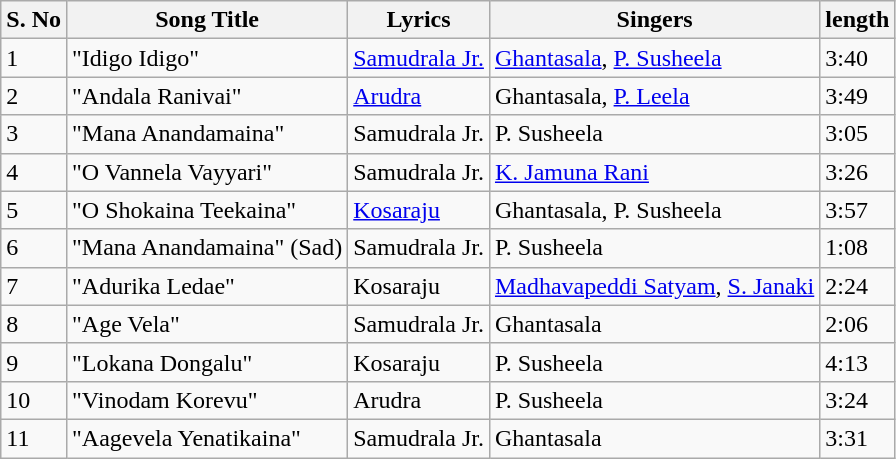<table class="wikitable">
<tr>
<th>S. No</th>
<th>Song Title</th>
<th>Lyrics</th>
<th>Singers</th>
<th>length</th>
</tr>
<tr>
<td>1</td>
<td>"Idigo Idigo"</td>
<td><a href='#'>Samudrala Jr.</a></td>
<td><a href='#'>Ghantasala</a>, <a href='#'>P. Susheela</a></td>
<td>3:40</td>
</tr>
<tr>
<td>2</td>
<td>"Andala Ranivai"</td>
<td><a href='#'>Arudra</a></td>
<td>Ghantasala, <a href='#'>P. Leela</a></td>
<td>3:49</td>
</tr>
<tr>
<td>3</td>
<td>"Mana Anandamaina"</td>
<td>Samudrala Jr.</td>
<td>P. Susheela</td>
<td>3:05</td>
</tr>
<tr>
<td>4</td>
<td>"O Vannela Vayyari"</td>
<td>Samudrala Jr.</td>
<td><a href='#'>K. Jamuna Rani</a></td>
<td>3:26</td>
</tr>
<tr>
<td>5</td>
<td>"O Shokaina Teekaina"</td>
<td><a href='#'>Kosaraju</a></td>
<td>Ghantasala, P. Susheela</td>
<td>3:57</td>
</tr>
<tr>
<td>6</td>
<td>"Mana Anandamaina" (Sad)</td>
<td>Samudrala Jr.</td>
<td>P. Susheela</td>
<td>1:08</td>
</tr>
<tr>
<td>7</td>
<td>"Adurika Ledae"</td>
<td>Kosaraju</td>
<td><a href='#'>Madhavapeddi Satyam</a>, <a href='#'>S. Janaki</a></td>
<td>2:24</td>
</tr>
<tr>
<td>8</td>
<td>"Age Vela"</td>
<td>Samudrala Jr.</td>
<td>Ghantasala</td>
<td>2:06</td>
</tr>
<tr>
<td>9</td>
<td>"Lokana Dongalu"</td>
<td>Kosaraju</td>
<td>P. Susheela</td>
<td>4:13</td>
</tr>
<tr>
<td>10</td>
<td>"Vinodam Korevu"</td>
<td>Arudra</td>
<td>P. Susheela</td>
<td>3:24</td>
</tr>
<tr>
<td>11</td>
<td>"Aagevela Yenatikaina"</td>
<td>Samudrala Jr.</td>
<td>Ghantasala</td>
<td>3:31</td>
</tr>
</table>
